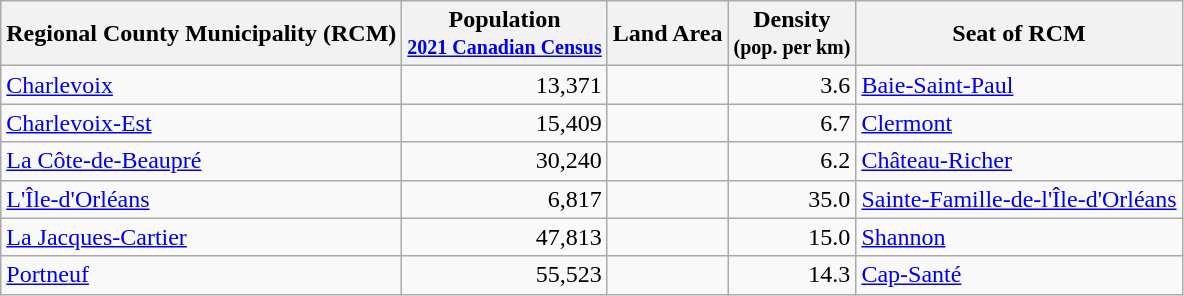<table class="wikitable sortable" | style="text-align: right">
<tr>
<th align="center">Regional County Municipality (RCM)</th>
<th align="center">Population<br><small><a href='#'>2021 Canadian Census</a></small></th>
<th align="center">Land Area</th>
<th align="center">Density<br><small>(pop. per km)</small></th>
<th align="center">Seat of RCM</th>
</tr>
<tr>
<td align="left"><a href='#'>Charlevoix</a></td>
<td>13,371</td>
<td></td>
<td>3.6</td>
<td align="left"><a href='#'>Baie-Saint-Paul</a></td>
</tr>
<tr>
<td align="left"><a href='#'>Charlevoix-Est</a></td>
<td>15,409</td>
<td></td>
<td>6.7</td>
<td align="left"><a href='#'>Clermont</a></td>
</tr>
<tr>
<td align="left"><a href='#'>La Côte-de-Beaupré</a></td>
<td>30,240</td>
<td></td>
<td>6.2</td>
<td align="left"><a href='#'>Château-Richer</a></td>
</tr>
<tr>
<td align="left"><a href='#'>L'Île-d'Orléans</a></td>
<td>6,817</td>
<td></td>
<td>35.0</td>
<td align="left"><a href='#'>Sainte-Famille-de-l'Île-d'Orléans</a></td>
</tr>
<tr>
<td align="left"><a href='#'>La Jacques-Cartier</a></td>
<td>47,813</td>
<td></td>
<td>15.0</td>
<td align="left"><a href='#'>Shannon</a></td>
</tr>
<tr>
<td align="left"><a href='#'>Portneuf</a></td>
<td>55,523</td>
<td></td>
<td>14.3</td>
<td align="left"><a href='#'>Cap-Santé</a></td>
</tr>
</table>
